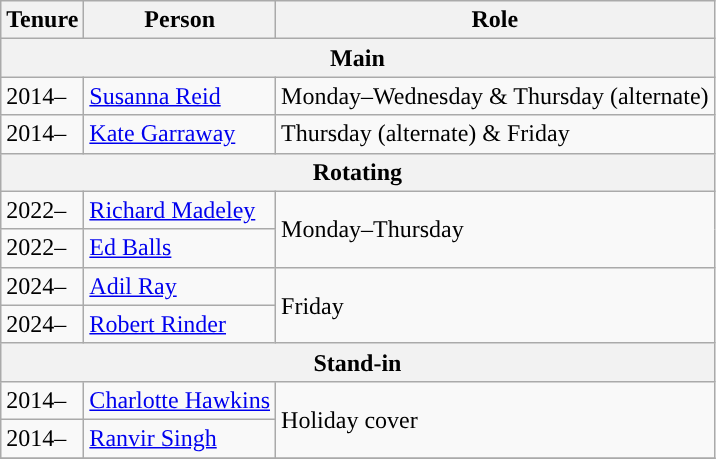<table class="wikitable">
<tr>
<th>Tenure</th>
<th>Person</th>
<th>Role</th>
</tr>
<tr>
<th colspan="3">Main</th>
</tr>
<tr>
<td>2014–</td>
<td><a href='#'>Susanna Reid</a></td>
<td>Monday–Wednesday & Thursday (alternate)</td>
</tr>
<tr>
<td>2014–</td>
<td><a href='#'>Kate Garraway</a></td>
<td>Thursday (alternate) & Friday</td>
</tr>
<tr>
<th colspan="3">Rotating</th>
</tr>
<tr>
<td>2022–</td>
<td><a href='#'>Richard Madeley</a></td>
<td rowspan="2">Monday–Thursday</td>
</tr>
<tr>
<td>2022–</td>
<td><a href='#'>Ed Balls</a></td>
</tr>
<tr>
<td>2024–</td>
<td><a href='#'>Adil Ray</a></td>
<td rowspan="2">Friday</td>
</tr>
<tr>
<td>2024–</td>
<td><a href='#'>Robert Rinder</a></td>
</tr>
<tr>
<th colspan="3">Stand-in</th>
</tr>
<tr>
<td>2014–</td>
<td><a href='#'>Charlotte Hawkins</a></td>
<td rowspan="2”">Holiday cover</td>
</tr>
<tr>
<td>2014–</td>
<td><a href='#'>Ranvir Singh</a></td>
</tr>
<tr>
</tr>
</table>
